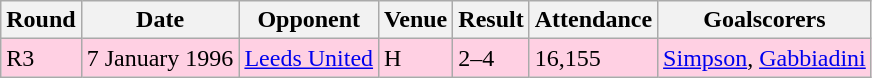<table class="wikitable">
<tr>
<th>Round</th>
<th>Date</th>
<th>Opponent</th>
<th>Venue</th>
<th>Result</th>
<th>Attendance</th>
<th>Goalscorers</th>
</tr>
<tr style="background-color: #ffd0e3;">
<td>R3</td>
<td>7 January 1996</td>
<td><a href='#'>Leeds United</a></td>
<td>H</td>
<td>2–4</td>
<td>16,155</td>
<td><a href='#'>Simpson</a>, <a href='#'>Gabbiadini</a></td>
</tr>
</table>
